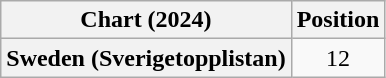<table class="wikitable plainrowheaders" style="text-align:center">
<tr>
<th scope="col">Chart (2024)</th>
<th scope="col">Position</th>
</tr>
<tr>
<th scope="row">Sweden (Sverigetopplistan)</th>
<td>12</td>
</tr>
</table>
